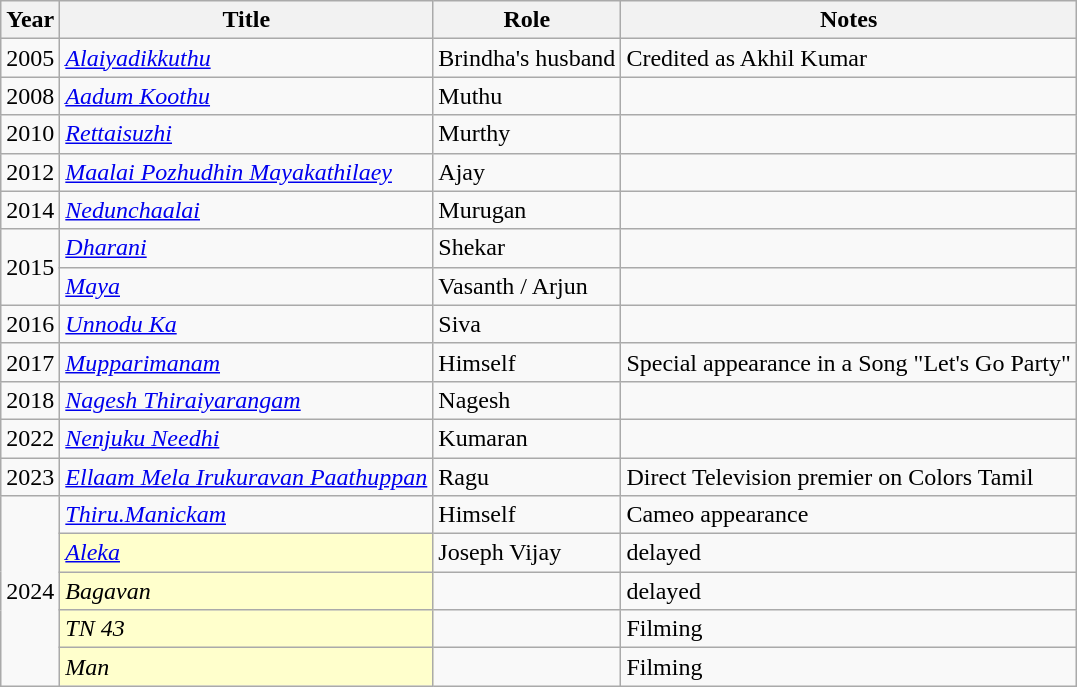<table class="wikitable sortable">
<tr>
<th>Year</th>
<th>Title</th>
<th>Role</th>
<th class="unsortable">Notes</th>
</tr>
<tr>
<td>2005</td>
<td><em><a href='#'>Alaiyadikkuthu</a></em></td>
<td>Brindha's husband</td>
<td>Credited as Akhil Kumar</td>
</tr>
<tr>
<td>2008</td>
<td><em><a href='#'>Aadum Koothu</a></em></td>
<td>Muthu</td>
<td></td>
</tr>
<tr>
<td>2010</td>
<td><em><a href='#'>Rettaisuzhi</a></em></td>
<td>Murthy</td>
<td></td>
</tr>
<tr>
<td>2012</td>
<td><em><a href='#'>Maalai Pozhudhin Mayakathilaey</a></em></td>
<td>Ajay</td>
<td></td>
</tr>
<tr>
<td>2014</td>
<td><em><a href='#'>Nedunchaalai</a></em></td>
<td>Murugan</td>
<td></td>
</tr>
<tr>
<td rowspan="2">2015</td>
<td><em><a href='#'>Dharani</a></em></td>
<td>Shekar</td>
<td></td>
</tr>
<tr>
<td><em><a href='#'>Maya</a></em></td>
<td>Vasanth / Arjun</td>
<td></td>
</tr>
<tr>
<td>2016</td>
<td><em><a href='#'>Unnodu Ka</a></em></td>
<td>Siva</td>
<td></td>
</tr>
<tr>
<td>2017</td>
<td><em><a href='#'>Mupparimanam</a></em></td>
<td>Himself</td>
<td>Special  appearance in a Song "Let's Go Party"</td>
</tr>
<tr>
<td>2018</td>
<td><em><a href='#'>Nagesh Thiraiyarangam</a></em></td>
<td>Nagesh</td>
<td></td>
</tr>
<tr>
<td rowspan="1">2022</td>
<td><em><a href='#'>Nenjuku Needhi</a></em></td>
<td>Kumaran</td>
<td></td>
</tr>
<tr>
<td>2023</td>
<td><em><a href='#'>Ellaam Mela Irukuravan Paathuppan</a></em></td>
<td>Ragu</td>
<td>Direct Television premier on Colors Tamil</td>
</tr>
<tr>
<td rowspan="5">2024</td>
<td><em><a href='#'>Thiru.Manickam</a></em></td>
<td>Himself</td>
<td>Cameo appearance</td>
</tr>
<tr>
<td style="background:#FFFFCC;"><em><a href='#'>Aleka</a></em> </td>
<td>Joseph Vijay</td>
<td>delayed</td>
</tr>
<tr>
<td style="background:#FFFFCC;"><em>Bagavan</em> </td>
<td></td>
<td>delayed</td>
</tr>
<tr>
<td Style="background:#FFFFCC;"><em>TN 43</em>  </td>
<td></td>
<td>Filming</td>
</tr>
<tr>
<td style="background:#FFFFCC;"><em>Man</em>  </td>
<td></td>
<td>Filming</td>
</tr>
</table>
